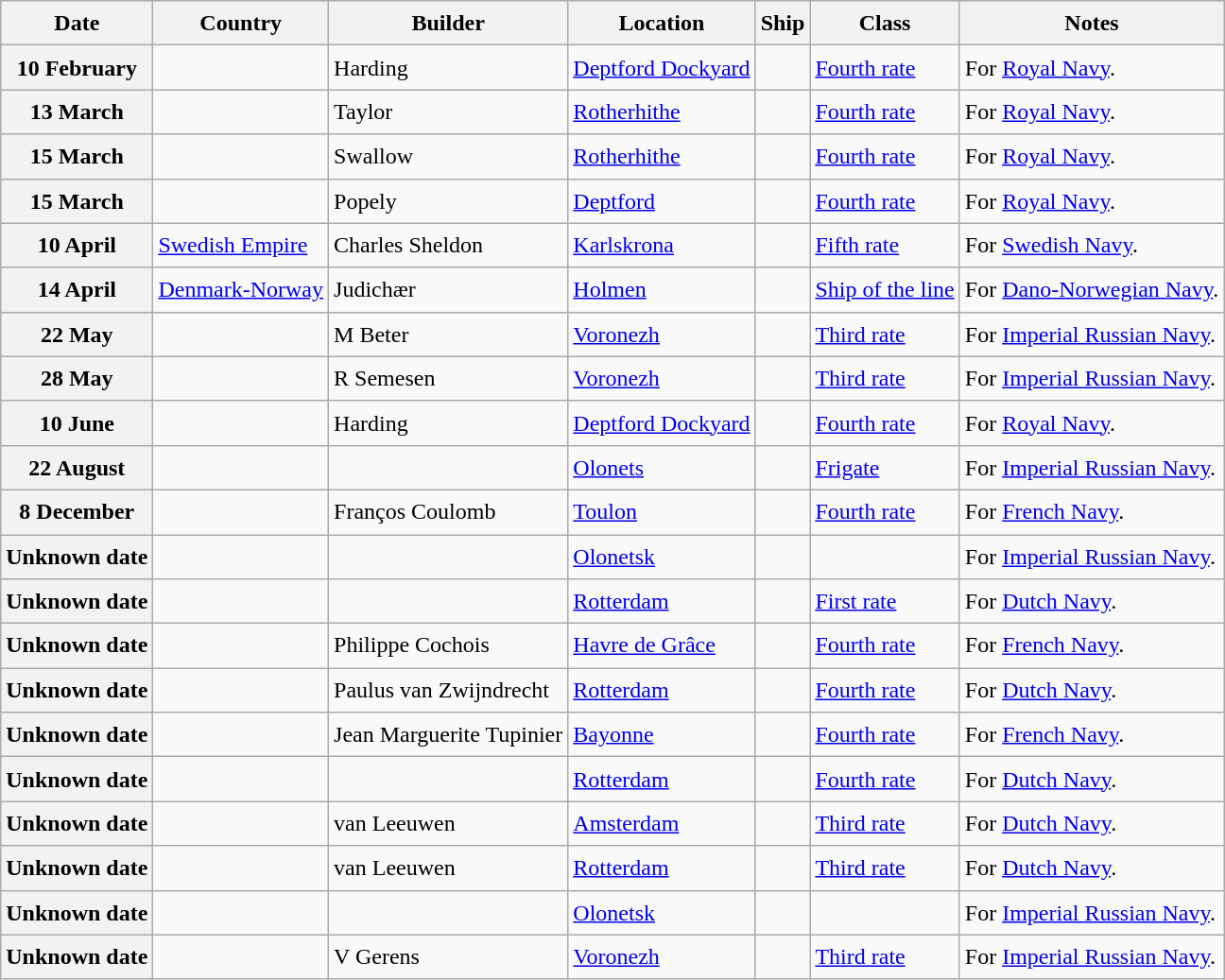<table class="wikitable sortable" style="font-size:1.00em; line-height:1.5em;">
<tr>
<th>Date</th>
<th>Country</th>
<th>Builder</th>
<th>Location</th>
<th>Ship</th>
<th>Class</th>
<th>Notes</th>
</tr>
<tr ---->
<th>10 February</th>
<td></td>
<td>Harding</td>
<td><a href='#'>Deptford Dockyard</a></td>
<td><strong></strong></td>
<td><a href='#'>Fourth rate</a></td>
<td>For <a href='#'>Royal Navy</a>.</td>
</tr>
<tr ---->
<th>13 March</th>
<td></td>
<td>Taylor</td>
<td><a href='#'>Rotherhithe</a></td>
<td><strong></strong></td>
<td><a href='#'>Fourth rate</a></td>
<td>For <a href='#'>Royal Navy</a>.</td>
</tr>
<tr ---->
<th>15 March</th>
<td></td>
<td>Swallow</td>
<td><a href='#'>Rotherhithe</a></td>
<td><strong></strong></td>
<td><a href='#'>Fourth rate</a></td>
<td>For <a href='#'>Royal Navy</a>.</td>
</tr>
<tr ---->
<th>15 March</th>
<td></td>
<td>Popely</td>
<td><a href='#'>Deptford</a></td>
<td><strong></strong></td>
<td><a href='#'>Fourth rate</a></td>
<td>For <a href='#'>Royal Navy</a>.</td>
</tr>
<tr ---->
<th>10 April</th>
<td> <a href='#'>Swedish Empire</a></td>
<td>Charles Sheldon</td>
<td><a href='#'>Karlskrona</a></td>
<td><strong></strong></td>
<td><a href='#'>Fifth rate</a></td>
<td>For <a href='#'>Swedish Navy</a>.</td>
</tr>
<tr ---->
<th>14 April</th>
<td> <a href='#'>Denmark-Norway</a></td>
<td>Judichær</td>
<td><a href='#'>Holmen</a></td>
<td><strong></strong></td>
<td><a href='#'>Ship of the line</a></td>
<td>For <a href='#'>Dano-Norwegian Navy</a>.</td>
</tr>
<tr ---->
<th>22 May</th>
<td></td>
<td>M Beter</td>
<td><a href='#'>Voronezh</a></td>
<td><strong></strong></td>
<td><a href='#'>Third rate</a></td>
<td>For <a href='#'>Imperial Russian Navy</a>.</td>
</tr>
<tr ---->
<th>28 May</th>
<td></td>
<td>R Semesen</td>
<td><a href='#'>Voronezh</a></td>
<td><strong></strong></td>
<td><a href='#'>Third rate</a></td>
<td>For <a href='#'>Imperial Russian Navy</a>.</td>
</tr>
<tr ---->
<th>10 June</th>
<td></td>
<td>Harding</td>
<td><a href='#'>Deptford Dockyard</a></td>
<td><strong></strong></td>
<td><a href='#'>Fourth rate</a></td>
<td>For <a href='#'>Royal Navy</a>.</td>
</tr>
<tr ---->
<th>22 August</th>
<td></td>
<td></td>
<td><a href='#'>Olonets</a></td>
<td><strong></strong></td>
<td><a href='#'>Frigate</a></td>
<td>For <a href='#'>Imperial Russian Navy</a>.</td>
</tr>
<tr ---->
<th>8 December</th>
<td></td>
<td>Franços Coulomb</td>
<td><a href='#'>Toulon</a></td>
<td><strong></strong></td>
<td><a href='#'>Fourth rate</a></td>
<td>For <a href='#'>French Navy</a>.</td>
</tr>
<tr ---->
<th>Unknown date</th>
<td></td>
<td></td>
<td><a href='#'>Olonetsk</a></td>
<td><strong></strong></td>
<td></td>
<td>For <a href='#'>Imperial Russian Navy</a>.</td>
</tr>
<tr ---->
<th>Unknown date</th>
<td></td>
<td></td>
<td><a href='#'>Rotterdam</a></td>
<td><strong></strong></td>
<td><a href='#'>First rate</a></td>
<td>For <a href='#'>Dutch Navy</a>.</td>
</tr>
<tr ---->
<th>Unknown date</th>
<td></td>
<td>Philippe Cochois</td>
<td><a href='#'>Havre de Grâce</a></td>
<td><strong></strong></td>
<td><a href='#'>Fourth rate</a></td>
<td>For <a href='#'>French Navy</a>.</td>
</tr>
<tr ---->
<th>Unknown date</th>
<td></td>
<td>Paulus van Zwijndrecht</td>
<td><a href='#'>Rotterdam</a></td>
<td><strong></strong></td>
<td><a href='#'>Fourth rate</a></td>
<td>For <a href='#'>Dutch Navy</a>.</td>
</tr>
<tr ---->
<th>Unknown date</th>
<td></td>
<td>Jean Marguerite Tupinier</td>
<td><a href='#'>Bayonne</a></td>
<td><strong></strong></td>
<td><a href='#'>Fourth rate</a></td>
<td>For <a href='#'>French Navy</a>.</td>
</tr>
<tr ---->
<th>Unknown date</th>
<td></td>
<td></td>
<td><a href='#'>Rotterdam</a></td>
<td><strong></strong></td>
<td><a href='#'>Fourth rate</a></td>
<td>For <a href='#'>Dutch Navy</a>.</td>
</tr>
<tr ---->
<th>Unknown date</th>
<td></td>
<td>van Leeuwen</td>
<td><a href='#'>Amsterdam</a></td>
<td><strong></strong></td>
<td><a href='#'>Third rate</a></td>
<td>For <a href='#'>Dutch Navy</a>.</td>
</tr>
<tr ---->
<th>Unknown date</th>
<td></td>
<td>van Leeuwen</td>
<td><a href='#'>Rotterdam</a></td>
<td><strong></strong></td>
<td><a href='#'>Third rate</a></td>
<td>For <a href='#'>Dutch Navy</a>.</td>
</tr>
<tr ---->
<th>Unknown date</th>
<td></td>
<td></td>
<td><a href='#'>Olonetsk</a></td>
<td><strong></strong></td>
<td></td>
<td>For <a href='#'>Imperial Russian Navy</a>.</td>
</tr>
<tr ---->
<th>Unknown date</th>
<td></td>
<td>V Gerens</td>
<td><a href='#'>Voronezh</a></td>
<td><strong></strong></td>
<td><a href='#'>Third rate</a></td>
<td>For <a href='#'>Imperial Russian Navy</a>.</td>
</tr>
</table>
